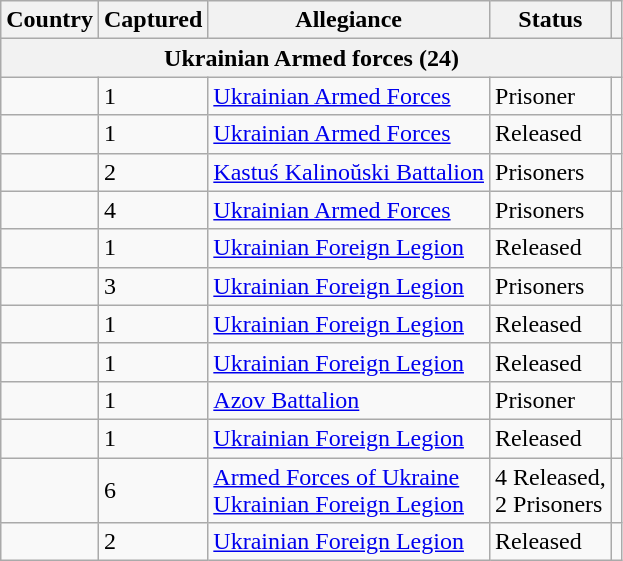<table class="wikitable sortable" style="display:inline-table;">
<tr>
<th>Country</th>
<th>Captured</th>
<th>Allegiance</th>
<th>Status</th>
<th class="unsortable"></th>
</tr>
<tr>
<th colspan="6">Ukrainian Armed forces (24)</th>
</tr>
<tr>
<td></td>
<td>1</td>
<td><a href='#'>Ukrainian Armed Forces</a></td>
<td>Prisoner</td>
<td></td>
</tr>
<tr>
<td></td>
<td>1</td>
<td><a href='#'>Ukrainian Armed Forces</a></td>
<td>Released</td>
<td></td>
</tr>
<tr>
<td></td>
<td>2</td>
<td><a href='#'>Kastuś Kalinoŭski Battalion</a></td>
<td>Prisoners</td>
<td></td>
</tr>
<tr>
<td></td>
<td>4</td>
<td><a href='#'>Ukrainian Armed Forces</a></td>
<td>Prisoners</td>
<td><br></td>
</tr>
<tr>
<td></td>
<td>1</td>
<td><a href='#'>Ukrainian Foreign Legion</a></td>
<td>Released</td>
<td></td>
</tr>
<tr>
<td></td>
<td>3</td>
<td><a href='#'>Ukrainian Foreign Legion</a></td>
<td>Prisoners</td>
<td></td>
</tr>
<tr>
<td></td>
<td>1</td>
<td><a href='#'>Ukrainian Foreign Legion</a></td>
<td>Released</td>
<td></td>
</tr>
<tr>
<td></td>
<td>1</td>
<td><a href='#'>Ukrainian Foreign Legion</a></td>
<td>Released</td>
<td></td>
</tr>
<tr>
<td></td>
<td>1</td>
<td><a href='#'>Azov Battalion</a></td>
<td>Prisoner</td>
<td></td>
</tr>
<tr>
<td></td>
<td>1</td>
<td><a href='#'>Ukrainian Foreign Legion</a></td>
<td>Released</td>
<td></td>
</tr>
<tr>
<td></td>
<td>6</td>
<td><a href='#'>Armed Forces of Ukraine</a><br><a href='#'>Ukrainian Foreign Legion</a></td>
<td>4 Released,<br>2 Prisoners</td>
<td><br></td>
</tr>
<tr>
<td></td>
<td>2</td>
<td><a href='#'>Ukrainian Foreign Legion</a></td>
<td>Released</td>
<td></td>
</tr>
</table>
